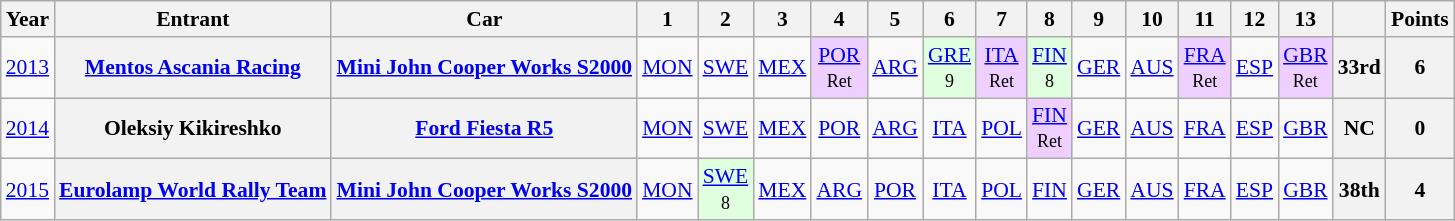<table class="wikitable" border="1" style="text-align:center; font-size:90%;">
<tr>
<th>Year</th>
<th>Entrant</th>
<th>Car</th>
<th>1</th>
<th>2</th>
<th>3</th>
<th>4</th>
<th>5</th>
<th>6</th>
<th>7</th>
<th>8</th>
<th>9</th>
<th>10</th>
<th>11</th>
<th>12</th>
<th>13</th>
<th></th>
<th>Points</th>
</tr>
<tr>
<td><a href='#'>2013</a></td>
<th><a href='#'>Mentos Ascania Racing</a></th>
<th><a href='#'>Mini John Cooper Works S2000</a></th>
<td><a href='#'>MON</a></td>
<td><a href='#'>SWE</a></td>
<td><a href='#'>MEX</a></td>
<td style="background:#EFCFFF;"><a href='#'>POR</a><br><small>Ret</small></td>
<td><a href='#'>ARG</a></td>
<td style="background:#DFFFDF;"><a href='#'>GRE</a><br><small>9</small></td>
<td style="background:#EFCFFF;"><a href='#'>ITA</a><br><small>Ret</small></td>
<td style="background:#DFFFDF;"><a href='#'>FIN</a><br><small>8</small></td>
<td><a href='#'>GER</a></td>
<td><a href='#'>AUS</a></td>
<td style="background:#EFCFFF;"><a href='#'>FRA</a><br><small>Ret</small></td>
<td><a href='#'>ESP</a></td>
<td style="background:#EFCFFF;"><a href='#'>GBR</a><br><small>Ret</small></td>
<th>33rd</th>
<th>6</th>
</tr>
<tr>
<td><a href='#'>2014</a></td>
<th>Oleksiy Kikireshko</th>
<th><a href='#'>Ford Fiesta R5</a></th>
<td><a href='#'>MON</a></td>
<td><a href='#'>SWE</a></td>
<td><a href='#'>MEX</a></td>
<td><a href='#'>POR</a></td>
<td><a href='#'>ARG</a></td>
<td><a href='#'>ITA</a></td>
<td><a href='#'>POL</a></td>
<td style="background:#EFCFFF;"><a href='#'>FIN</a><br><small>Ret</small></td>
<td><a href='#'>GER</a></td>
<td><a href='#'>AUS</a></td>
<td><a href='#'>FRA</a></td>
<td><a href='#'>ESP</a></td>
<td><a href='#'>GBR</a></td>
<th>NC</th>
<th>0</th>
</tr>
<tr>
<td><a href='#'>2015</a></td>
<th><a href='#'>Eurolamp World Rally Team</a></th>
<th><a href='#'>Mini John Cooper Works S2000</a></th>
<td><a href='#'>MON</a></td>
<td style="background:#DFFFDF;"><a href='#'>SWE</a><br><small>8</small></td>
<td><a href='#'>MEX</a></td>
<td><a href='#'>ARG</a></td>
<td><a href='#'>POR</a></td>
<td><a href='#'>ITA</a></td>
<td><a href='#'>POL</a></td>
<td><a href='#'>FIN</a></td>
<td><a href='#'>GER</a></td>
<td><a href='#'>AUS</a></td>
<td><a href='#'>FRA</a></td>
<td><a href='#'>ESP</a></td>
<td><a href='#'>GBR</a></td>
<th>38th</th>
<th>4</th>
</tr>
</table>
